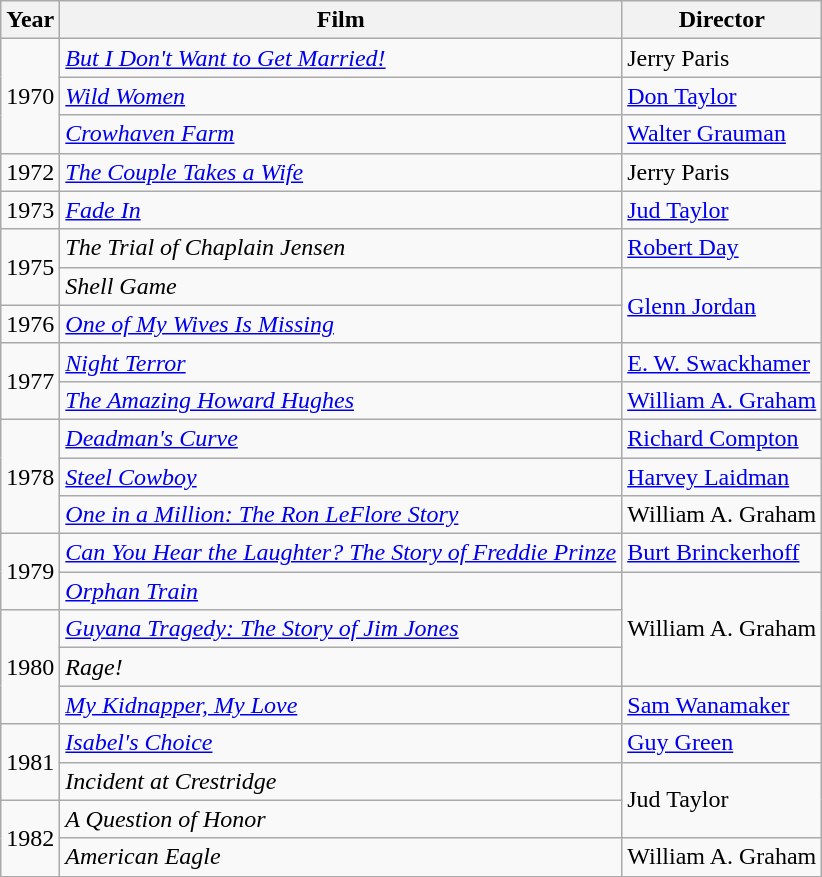<table class="wikitable">
<tr>
<th>Year</th>
<th>Film</th>
<th>Director</th>
</tr>
<tr>
<td rowspan=3>1970</td>
<td><em><a href='#'>But I Don't Want to Get Married!</a></em></td>
<td>Jerry Paris</td>
</tr>
<tr>
<td><em><a href='#'>Wild Women</a></em></td>
<td><a href='#'>Don Taylor</a></td>
</tr>
<tr>
<td><em><a href='#'>Crowhaven Farm</a></em></td>
<td><a href='#'>Walter Grauman</a></td>
</tr>
<tr>
<td>1972</td>
<td><em><a href='#'>The Couple Takes a Wife</a></em></td>
<td>Jerry Paris</td>
</tr>
<tr>
<td>1973</td>
<td><em><a href='#'>Fade In</a></em></td>
<td><a href='#'>Jud Taylor</a></td>
</tr>
<tr>
<td rowspan=2>1975</td>
<td><em>The Trial of Chaplain Jensen</em></td>
<td><a href='#'>Robert Day</a></td>
</tr>
<tr>
<td><em>Shell Game</em></td>
<td rowspan=2><a href='#'>Glenn Jordan</a></td>
</tr>
<tr>
<td>1976</td>
<td><em><a href='#'>One of My Wives Is Missing</a></em></td>
</tr>
<tr>
<td rowspan=2>1977</td>
<td><em><a href='#'>Night Terror</a></em></td>
<td><a href='#'>E. W. Swackhamer</a></td>
</tr>
<tr>
<td><em><a href='#'>The Amazing Howard Hughes</a></em></td>
<td><a href='#'>William A. Graham</a></td>
</tr>
<tr>
<td rowspan=3>1978</td>
<td><em><a href='#'>Deadman's Curve</a></em></td>
<td><a href='#'>Richard Compton</a></td>
</tr>
<tr>
<td><em><a href='#'>Steel Cowboy</a></em></td>
<td><a href='#'>Harvey Laidman</a></td>
</tr>
<tr>
<td><em><a href='#'>One in a Million: The Ron LeFlore Story</a></em></td>
<td>William A. Graham</td>
</tr>
<tr>
<td rowspan=2>1979</td>
<td><em><a href='#'>Can You Hear the Laughter? The Story of Freddie Prinze</a></em></td>
<td><a href='#'>Burt Brinckerhoff</a></td>
</tr>
<tr>
<td><em><a href='#'>Orphan Train</a></em></td>
<td rowspan=3>William A. Graham</td>
</tr>
<tr>
<td rowspan=3>1980</td>
<td><em><a href='#'>Guyana Tragedy: The Story of Jim Jones</a></em></td>
</tr>
<tr>
<td><em>Rage!</em></td>
</tr>
<tr>
<td><em><a href='#'>My Kidnapper, My Love</a></em></td>
<td><a href='#'>Sam Wanamaker</a></td>
</tr>
<tr>
<td rowspan=2>1981</td>
<td><em><a href='#'>Isabel's Choice</a></em></td>
<td><a href='#'>Guy Green</a></td>
</tr>
<tr>
<td><em>Incident at Crestridge</em></td>
<td rowspan=2>Jud Taylor</td>
</tr>
<tr>
<td rowspan=2>1982</td>
<td><em>A Question of Honor</em></td>
</tr>
<tr>
<td><em>American Eagle</em></td>
<td>William A. Graham</td>
</tr>
</table>
